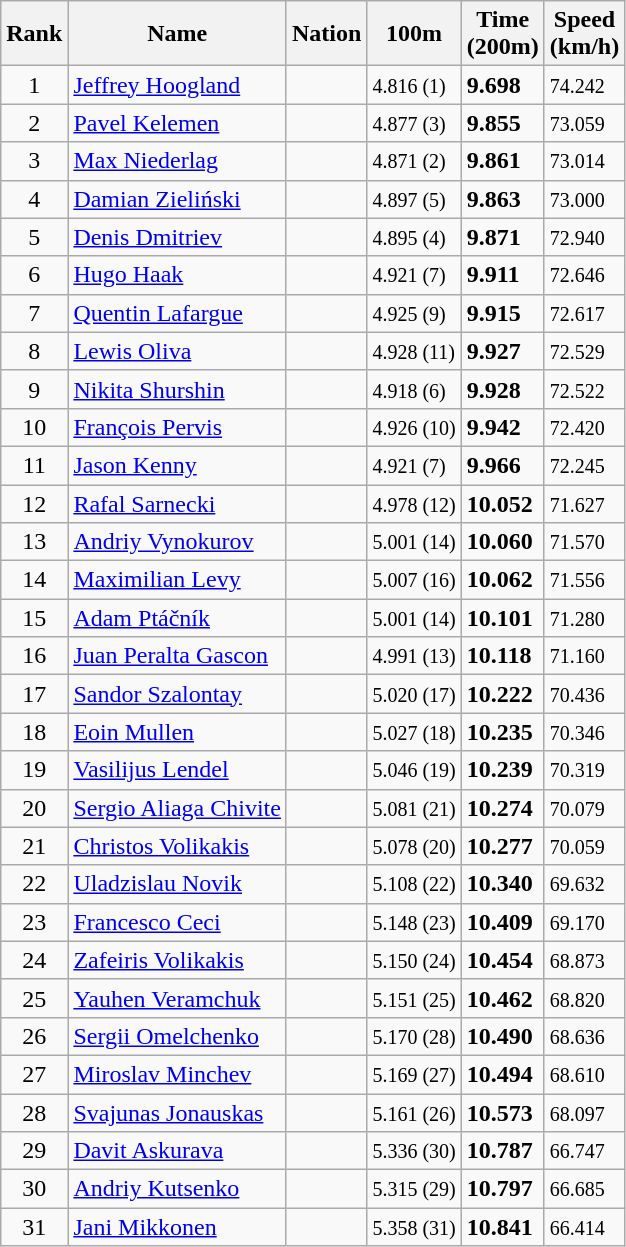<table class=wikitable sortable style=text-align:center>
<tr>
<th>Rank</th>
<th>Name</th>
<th>Nation</th>
<th>100m</th>
<th>Time<br>(200m)</th>
<th>Speed<br>(km/h)</th>
</tr>
<tr>
<td>1</td>
<td align=left><a href='#'>Jeffrey Hoogland</a></td>
<td align=left></td>
<td align=left><small>4.816 (1)</small></td>
<td align=left><strong>9.698</strong></td>
<td align=left><small>74.242</small></td>
</tr>
<tr>
<td>2</td>
<td align=left><a href='#'>Pavel Kelemen</a></td>
<td align=left></td>
<td align=left><small>4.877 (3)</small></td>
<td align=left><strong>9.855</strong></td>
<td align=left><small>73.059</small></td>
</tr>
<tr>
<td>3</td>
<td align=left><a href='#'>Max Niederlag</a></td>
<td align=left></td>
<td align=left><small>4.871 (2)</small></td>
<td align=left><strong>9.861</strong></td>
<td align=left><small>73.014</small></td>
</tr>
<tr>
<td>4</td>
<td align=left><a href='#'>Damian Zieliński</a></td>
<td align=left></td>
<td align=left><small>4.897 (5)</small></td>
<td align=left><strong>9.863</strong></td>
<td align=left><small>73.000</small></td>
</tr>
<tr>
<td>5</td>
<td align=left><a href='#'>Denis Dmitriev</a></td>
<td align=left></td>
<td align=left><small>4.895 (4)</small></td>
<td align=left><strong>9.871</strong></td>
<td align=left><small>72.940</small></td>
</tr>
<tr>
<td>6</td>
<td align=left><a href='#'>Hugo Haak</a></td>
<td align=left></td>
<td align=left><small>4.921 (7)</small></td>
<td align=left><strong>9.911</strong></td>
<td align=left><small>72.646</small></td>
</tr>
<tr>
<td>7</td>
<td align=left><a href='#'>Quentin Lafargue</a></td>
<td align=left></td>
<td align=left><small>4.925 (9)</small></td>
<td align=left><strong>9.915</strong></td>
<td align=left><small>72.617</small></td>
</tr>
<tr>
<td>8</td>
<td align=left><a href='#'>Lewis Oliva</a></td>
<td align=left></td>
<td align=left><small>4.928 (11)</small></td>
<td align=left><strong>9.927</strong></td>
<td align=left><small>72.529</small></td>
</tr>
<tr>
<td>9</td>
<td align=left><a href='#'>Nikita Shurshin</a></td>
<td align=left></td>
<td align=left><small>4.918 (6)</small></td>
<td align=left><strong>9.928</strong></td>
<td align=left><small>72.522</small></td>
</tr>
<tr>
<td>10</td>
<td align=left><a href='#'>François Pervis</a></td>
<td align=left></td>
<td align=left><small>4.926 (10)</small></td>
<td align=left><strong>9.942</strong></td>
<td align=left><small>72.420</small></td>
</tr>
<tr>
<td>11</td>
<td align=left><a href='#'>Jason Kenny</a></td>
<td align=left></td>
<td align=left><small>4.921 (7)</small></td>
<td align=left><strong>9.966</strong></td>
<td align=left><small>72.245</small></td>
</tr>
<tr>
<td>12</td>
<td align=left><a href='#'>Rafal Sarnecki</a></td>
<td align=left></td>
<td align=left><small>4.978 (12)</small></td>
<td align=left><strong>10.052</strong></td>
<td align=left><small>71.627</small></td>
</tr>
<tr>
<td>13</td>
<td align=left><a href='#'>Andriy Vynokurov</a></td>
<td align=left></td>
<td align=left><small>5.001 (14)</small></td>
<td align=left><strong>10.060</strong></td>
<td align=left><small>71.570</small></td>
</tr>
<tr>
<td>14</td>
<td align=left><a href='#'>Maximilian Levy</a></td>
<td align=left></td>
<td align=left><small>5.007 (16)</small></td>
<td align=left><strong>10.062</strong></td>
<td align=left><small>71.556</small></td>
</tr>
<tr>
<td>15</td>
<td align=left><a href='#'>Adam Ptáčník</a></td>
<td align=left></td>
<td align=left><small>5.001 (14)</small></td>
<td align=left><strong>10.101</strong></td>
<td align=left><small>71.280</small></td>
</tr>
<tr>
<td>16</td>
<td align=left><a href='#'>Juan Peralta Gascon</a></td>
<td align=left></td>
<td align=left><small>4.991 (13)</small></td>
<td align=left><strong>10.118</strong></td>
<td align=left><small>71.160</small></td>
</tr>
<tr>
<td>17</td>
<td align=left><a href='#'>Sandor Szalontay</a></td>
<td align=left></td>
<td align=left><small>5.020 (17)</small></td>
<td align=left><strong>10.222</strong></td>
<td align=left><small>70.436</small></td>
</tr>
<tr>
<td>18</td>
<td align=left><a href='#'>Eoin Mullen</a></td>
<td align=left></td>
<td align=left><small>5.027 (18)</small></td>
<td align=left><strong>10.235</strong></td>
<td align=left><small>70.346</small></td>
</tr>
<tr>
<td>19</td>
<td align=left><a href='#'>Vasilijus Lendel</a></td>
<td align=left></td>
<td align=left><small>5.046 (19)</small></td>
<td align=left><strong>10.239</strong></td>
<td align=left><small>70.319</small></td>
</tr>
<tr>
<td>20</td>
<td align=left><a href='#'>Sergio Aliaga Chivite</a></td>
<td align=left></td>
<td align=left><small>5.081 (21)</small></td>
<td align=left><strong>10.274</strong></td>
<td align=left><small>70.079</small></td>
</tr>
<tr>
<td>21</td>
<td align=left><a href='#'>Christos Volikakis</a></td>
<td align=left></td>
<td align=left><small>5.078 (20)</small></td>
<td align=left><strong>10.277</strong></td>
<td align=left><small>70.059</small></td>
</tr>
<tr>
<td>22</td>
<td align=left><a href='#'>Uladzislau Novik</a></td>
<td align=left></td>
<td align=left><small>5.108 (22)</small></td>
<td align=left><strong>10.340</strong></td>
<td align=left><small>69.632</small></td>
</tr>
<tr>
<td>23</td>
<td align=left><a href='#'>Francesco Ceci</a></td>
<td align=left></td>
<td align=left><small>5.148 (23)</small></td>
<td align=left><strong>10.409</strong></td>
<td align=left><small>69.170</small></td>
</tr>
<tr>
<td>24</td>
<td align=left><a href='#'>Zafeiris Volikakis</a></td>
<td align=left></td>
<td align=left><small>5.150 (24)</small></td>
<td align=left><strong>10.454</strong></td>
<td align=left><small>68.873</small></td>
</tr>
<tr>
<td>25</td>
<td align=left><a href='#'>Yauhen Veramchuk</a></td>
<td align=left></td>
<td align=left><small>5.151 (25)</small></td>
<td align=left><strong>10.462</strong></td>
<td align=left><small>68.820</small></td>
</tr>
<tr>
<td>26</td>
<td align=left><a href='#'>Sergii Omelchenko</a></td>
<td align=left></td>
<td align=left><small>5.170 (28)</small></td>
<td align=left><strong>10.490</strong></td>
<td align=left><small>68.636</small></td>
</tr>
<tr>
<td>27</td>
<td align=left><a href='#'>Miroslav Minchev</a></td>
<td align=left></td>
<td align=left><small>5.169 (27)</small></td>
<td align=left><strong>10.494</strong></td>
<td align=left><small>68.610</small></td>
</tr>
<tr>
<td>28</td>
<td align=left><a href='#'>Svajunas Jonauskas</a></td>
<td align=left></td>
<td align=left><small>5.161 (26)</small></td>
<td align=left><strong>10.573</strong></td>
<td align=left><small>68.097</small></td>
</tr>
<tr>
<td>29</td>
<td align=left><a href='#'>Davit Askurava</a></td>
<td align=left></td>
<td align=left><small>5.336 (30)</small></td>
<td align=left><strong>10.787</strong></td>
<td align=left><small>66.747</small></td>
</tr>
<tr>
<td>30</td>
<td align=left><a href='#'>Andriy Kutsenko</a></td>
<td align=left></td>
<td align=left><small>5.315 (29)</small></td>
<td align=left><strong>10.797</strong></td>
<td align=left><small>66.685</small></td>
</tr>
<tr>
<td>31</td>
<td align=left><a href='#'>Jani Mikkonen</a></td>
<td align=left></td>
<td align=left><small>5.358 (31)</small></td>
<td align=left><strong>10.841</strong></td>
<td align=left><small>66.414</small></td>
</tr>
</table>
